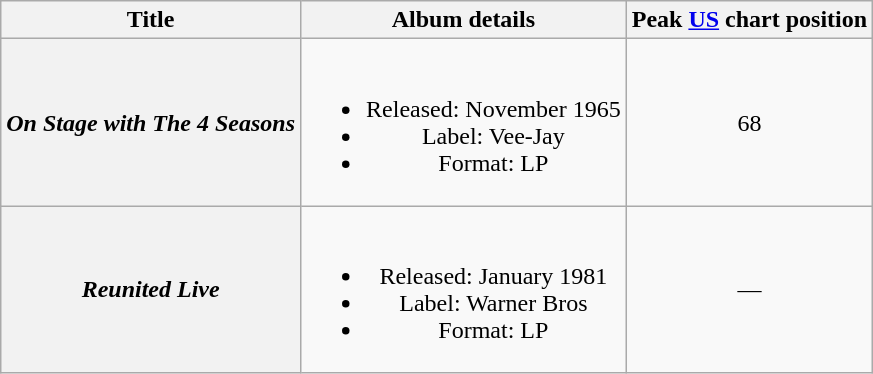<table class="wikitable plainrowheaders" style="text-align:center;">
<tr>
<th scope="col">Title</th>
<th scope="col">Album details</th>
<th scope="col">Peak <a href='#'>US</a> chart position<br></th>
</tr>
<tr>
<th scope="row"><em>On Stage with The 4 Seasons</em></th>
<td><br><ul><li>Released: November 1965</li><li>Label: Vee-Jay</li><li>Format: LP</li></ul></td>
<td>68</td>
</tr>
<tr>
<th scope="row"><em>Reunited Live</em></th>
<td><br><ul><li>Released: January 1981</li><li>Label: Warner Bros</li><li>Format: LP</li></ul></td>
<td>—</td>
</tr>
</table>
